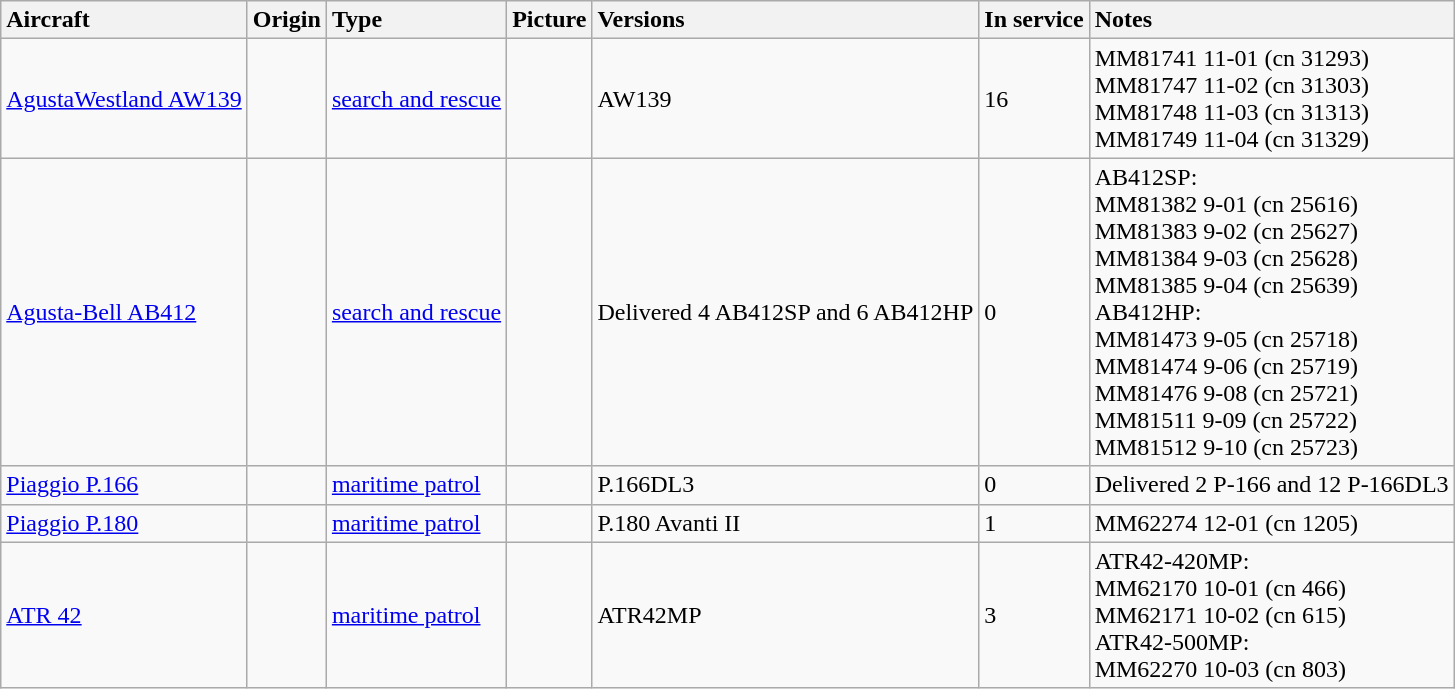<table class="wikitable">
<tr>
<th style="text-align: left;">Aircraft</th>
<th style="text-align: left;">Origin</th>
<th style="text-align: left;">Type</th>
<th style="text-align: left;">Picture</th>
<th style="text-align: left;">Versions</th>
<th style="text-align: left;">In service</th>
<th style="text-align: left;">Notes</th>
</tr>
<tr>
<td><a href='#'>AgustaWestland AW139</a></td>
<td></td>
<td><a href='#'>search and rescue</a></td>
<td></td>
<td>AW139</td>
<td>16</td>
<td>MM81741 11-01 (cn 31293)<br>MM81747 11-02 (cn 31303)<br>MM81748 11-03 (cn 31313)<br>MM81749 11-04 (cn 31329)</td>
</tr>
<tr>
<td><a href='#'>Agusta-Bell AB412</a></td>
<td></td>
<td><a href='#'>search and rescue</a></td>
<td></td>
<td>Delivered 4 AB412SP and 6 AB412HP</td>
<td>0</td>
<td>AB412SP:<br>MM81382 9-01 (cn 25616)<br>MM81383 9-02 (cn 25627)<br>MM81384 9-03 (cn 25628)<br>MM81385 9-04 (cn 25639)<br>AB412HP:<br>MM81473 9-05 (cn 25718)<br>MM81474 9-06 (cn 25719)<br>MM81476 9-08 (cn 25721)<br>MM81511 9-09 (cn 25722)<br>MM81512 9-10 (cn 25723)</td>
</tr>
<tr>
<td><a href='#'>Piaggio P.166</a></td>
<td></td>
<td><a href='#'>maritime patrol</a></td>
<td></td>
<td>P.166DL3</td>
<td>0</td>
<td>Delivered 2 P-166 and 12 P-166DL3</td>
</tr>
<tr>
<td><a href='#'>Piaggio P.180</a></td>
<td></td>
<td><a href='#'>maritime patrol</a></td>
<td></td>
<td>P.180 Avanti II</td>
<td>1</td>
<td>MM62274 12-01 (cn 1205)</td>
</tr>
<tr>
<td><a href='#'>ATR 42</a></td>
<td><br></td>
<td><a href='#'>maritime patrol</a></td>
<td></td>
<td>ATR42MP</td>
<td>3</td>
<td>ATR42-420MP:<br>MM62170 10-01 (cn 466)<br>MM62171 10-02 (cn 615)<br>ATR42-500MP:<br>MM62270 10-03 (cn 803)</td>
</tr>
</table>
